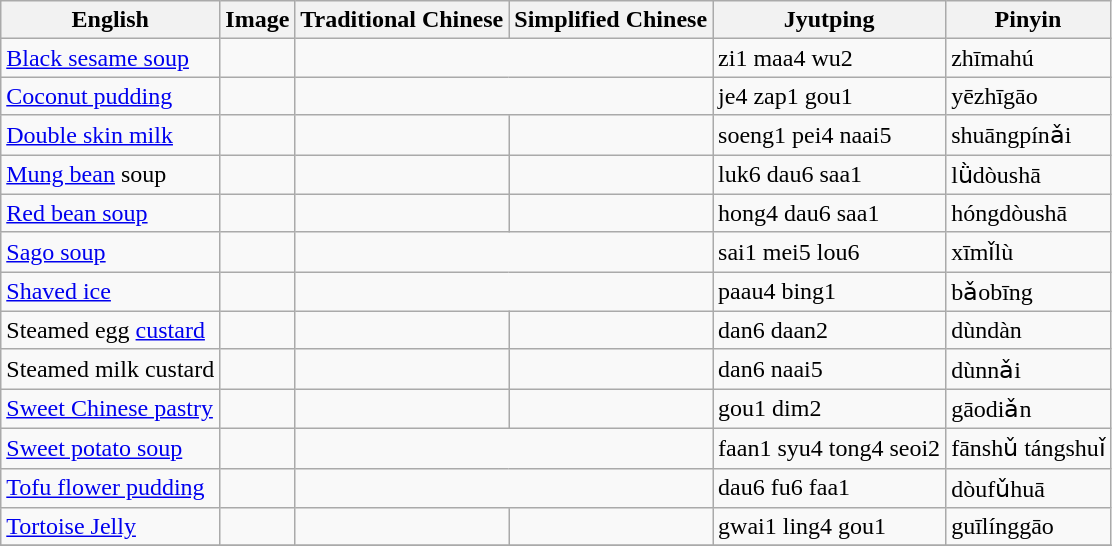<table class="wikitable">
<tr>
<th>English</th>
<th>Image</th>
<th>Traditional Chinese</th>
<th>Simplified Chinese</th>
<th>Jyutping</th>
<th>Pinyin</th>
</tr>
<tr>
<td><a href='#'>Black sesame soup</a></td>
<td></td>
<td colspan="2" style="text-align:center"></td>
<td>zi1 maa4 wu2</td>
<td>zhīmahú</td>
</tr>
<tr>
<td><a href='#'>Coconut pudding</a></td>
<td></td>
<td colspan="2" style="text-align:center"></td>
<td>je4 zap1 gou1</td>
<td>yēzhīgāo</td>
</tr>
<tr>
<td><a href='#'>Double skin milk</a></td>
<td></td>
<td></td>
<td></td>
<td>soeng1 pei4 naai5</td>
<td>shuāngpínǎi</td>
</tr>
<tr>
<td><a href='#'>Mung bean</a> soup</td>
<td></td>
<td></td>
<td></td>
<td>luk6 dau6 saa1</td>
<td>lǜdòushā</td>
</tr>
<tr>
<td><a href='#'>Red bean soup</a></td>
<td></td>
<td></td>
<td></td>
<td>hong4 dau6 saa1</td>
<td>hóngdòushā</td>
</tr>
<tr>
<td><a href='#'>Sago soup</a></td>
<td></td>
<td colspan="2" style="text-align:center"></td>
<td>sai1 mei5 lou6</td>
<td>xīmǐlù</td>
</tr>
<tr>
<td><a href='#'>Shaved ice</a></td>
<td></td>
<td colspan="2" style="text-align:center"></td>
<td>paau4 bing1</td>
<td>bǎobīng</td>
</tr>
<tr>
<td>Steamed egg <a href='#'>custard</a></td>
<td></td>
<td></td>
<td></td>
<td>dan6 daan2</td>
<td>dùndàn</td>
</tr>
<tr>
<td>Steamed milk custard</td>
<td></td>
<td></td>
<td></td>
<td>dan6 naai5</td>
<td>dùnnǎi</td>
</tr>
<tr>
<td><a href='#'>Sweet Chinese pastry</a></td>
<td></td>
<td></td>
<td></td>
<td>gou1 dim2</td>
<td>gāodiǎn</td>
</tr>
<tr>
<td><a href='#'>Sweet potato soup</a></td>
<td></td>
<td colspan="2" style="text-align:center"></td>
<td>faan1 syu4 tong4 seoi2</td>
<td>fānshǔ tángshuǐ</td>
</tr>
<tr>
<td><a href='#'>Tofu flower pudding</a></td>
<td></td>
<td colspan="2" style="text-align:center"></td>
<td>dau6 fu6 faa1</td>
<td>dòufǔhuā</td>
</tr>
<tr>
<td><a href='#'>Tortoise Jelly</a></td>
<td></td>
<td></td>
<td></td>
<td>gwai1 ling4 gou1</td>
<td>guīlínggāo</td>
</tr>
<tr>
</tr>
</table>
